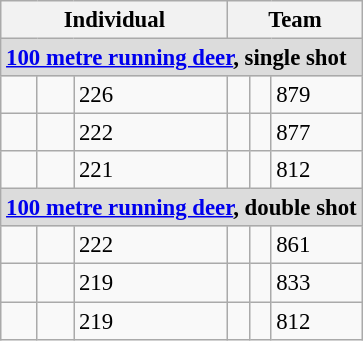<table class="wikitable" style="font-size: 95%">
<tr>
<th colspan=3>Individual</th>
<th colspan=3>Team</th>
</tr>
<tr>
<td colspan=6 style="background:#dcdcdc"><strong><a href='#'>100 metre running deer</a>, single shot</strong></td>
</tr>
<tr>
<td></td>
<td></td>
<td>226</td>
<td></td>
<td></td>
<td>879</td>
</tr>
<tr>
<td></td>
<td></td>
<td>222</td>
<td></td>
<td></td>
<td>877</td>
</tr>
<tr>
<td></td>
<td></td>
<td>221</td>
<td></td>
<td></td>
<td>812</td>
</tr>
<tr>
<td colspan=6 style="background:#dcdcdc"><strong><a href='#'>100 metre running deer</a>, double shot</strong></td>
</tr>
<tr>
<td></td>
<td></td>
<td>222</td>
<td></td>
<td></td>
<td>861</td>
</tr>
<tr>
<td></td>
<td></td>
<td>219</td>
<td></td>
<td></td>
<td>833</td>
</tr>
<tr>
<td></td>
<td></td>
<td>219</td>
<td></td>
<td></td>
<td>812</td>
</tr>
</table>
